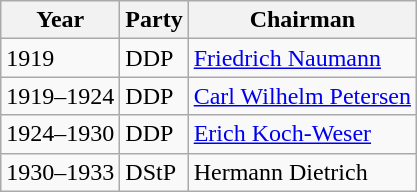<table class="wikitable">
<tr>
<th>Year</th>
<th>Party</th>
<th>Chairman</th>
</tr>
<tr>
<td>1919</td>
<td>DDP</td>
<td><a href='#'>Friedrich Naumann</a></td>
</tr>
<tr>
<td>1919–1924</td>
<td>DDP</td>
<td><a href='#'>Carl Wilhelm Petersen</a></td>
</tr>
<tr>
<td>1924–1930</td>
<td>DDP</td>
<td><a href='#'>Erich Koch-Weser</a></td>
</tr>
<tr>
<td>1930–1933</td>
<td>DStP</td>
<td>Hermann Dietrich</td>
</tr>
</table>
